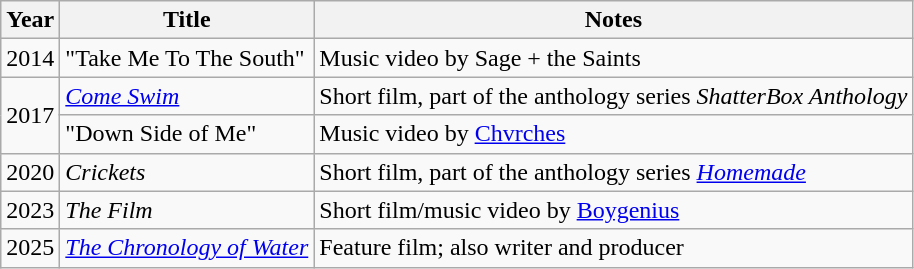<table class="wikitable sortable">
<tr>
<th>Year</th>
<th>Title</th>
<th class="unsortable">Notes</th>
</tr>
<tr>
<td>2014</td>
<td>"Take Me To The South"</td>
<td>Music video by Sage + the Saints</td>
</tr>
<tr>
<td rowspan="2">2017</td>
<td><em><a href='#'>Come Swim</a></em></td>
<td>Short film, part of the anthology series <em>ShatterBox Anthology</em></td>
</tr>
<tr>
<td>"Down Side of Me"</td>
<td>Music video by <a href='#'>Chvrches</a></td>
</tr>
<tr>
<td>2020</td>
<td><em>Crickets</em></td>
<td>Short film, part of the anthology series <em><a href='#'>Homemade</a></em></td>
</tr>
<tr>
<td>2023</td>
<td><em>The Film</em></td>
<td>Short film/music video by <a href='#'>Boygenius</a></td>
</tr>
<tr>
<td>2025</td>
<td><em><a href='#'>The Chronology of Water</a></em></td>
<td>Feature film; also writer and producer</td>
</tr>
</table>
